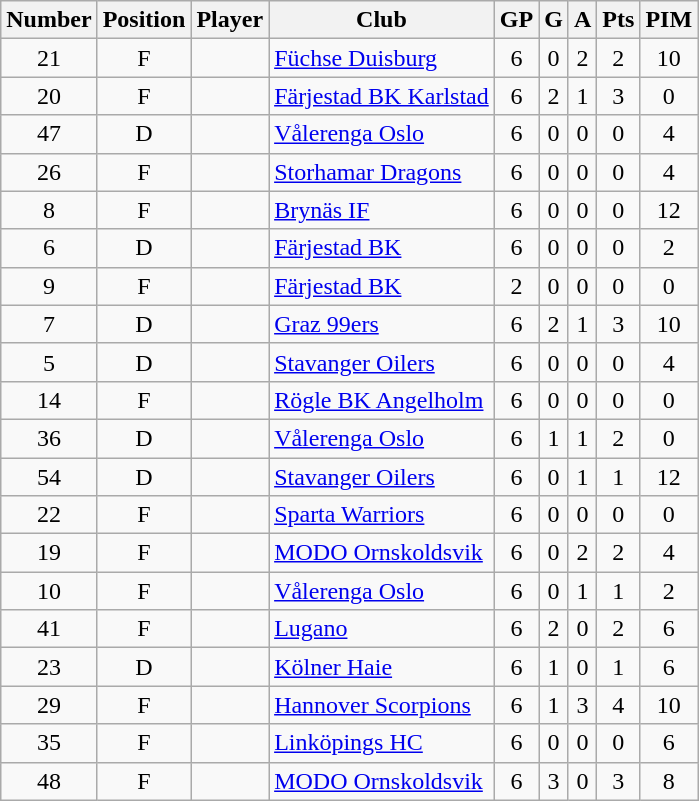<table class="wikitable sortable" style="text-align: center;">
<tr>
<th>Number</th>
<th>Position</th>
<th>Player</th>
<th>Club</th>
<th>GP</th>
<th>G</th>
<th>A</th>
<th>Pts</th>
<th>PIM</th>
</tr>
<tr>
<td>21</td>
<td>F</td>
<td align=left></td>
<td align=left><a href='#'>Füchse Duisburg</a></td>
<td>6</td>
<td>0</td>
<td>2</td>
<td>2</td>
<td>10</td>
</tr>
<tr>
<td>20</td>
<td>F</td>
<td align=left></td>
<td align=left><a href='#'>Färjestad BK Karlstad</a></td>
<td>6</td>
<td>2</td>
<td>1</td>
<td>3</td>
<td>0</td>
</tr>
<tr>
<td>47</td>
<td>D</td>
<td align=left></td>
<td align=left><a href='#'>Vålerenga Oslo</a></td>
<td>6</td>
<td>0</td>
<td>0</td>
<td>0</td>
<td>4</td>
</tr>
<tr>
<td>26</td>
<td>F</td>
<td align=left></td>
<td align=left><a href='#'>Storhamar Dragons</a></td>
<td>6</td>
<td>0</td>
<td>0</td>
<td>0</td>
<td>4</td>
</tr>
<tr>
<td>8</td>
<td>F</td>
<td align=left></td>
<td align=left><a href='#'>Brynäs IF</a></td>
<td>6</td>
<td>0</td>
<td>0</td>
<td>0</td>
<td>12</td>
</tr>
<tr>
<td>6</td>
<td>D</td>
<td align=left></td>
<td align=left><a href='#'>Färjestad BK</a></td>
<td>6</td>
<td>0</td>
<td>0</td>
<td>0</td>
<td>2</td>
</tr>
<tr>
<td>9</td>
<td>F</td>
<td align=left></td>
<td align=left><a href='#'>Färjestad BK</a></td>
<td>2</td>
<td>0</td>
<td>0</td>
<td>0</td>
<td>0</td>
</tr>
<tr>
<td>7</td>
<td>D</td>
<td align=left></td>
<td align=left><a href='#'>Graz 99ers</a></td>
<td>6</td>
<td>2</td>
<td>1</td>
<td>3</td>
<td>10</td>
</tr>
<tr>
<td>5</td>
<td>D</td>
<td align=left></td>
<td align=left><a href='#'>Stavanger Oilers</a></td>
<td>6</td>
<td>0</td>
<td>0</td>
<td>0</td>
<td>4</td>
</tr>
<tr>
<td>14</td>
<td>F</td>
<td align=left></td>
<td align=left><a href='#'>Rögle BK Angelholm</a></td>
<td>6</td>
<td>0</td>
<td>0</td>
<td>0</td>
<td>0</td>
</tr>
<tr>
<td>36</td>
<td>D</td>
<td align=left></td>
<td align=left><a href='#'>Vålerenga Oslo</a></td>
<td>6</td>
<td>1</td>
<td>1</td>
<td>2</td>
<td>0</td>
</tr>
<tr>
<td>54</td>
<td>D</td>
<td align=left></td>
<td align=left><a href='#'>Stavanger Oilers</a></td>
<td>6</td>
<td>0</td>
<td>1</td>
<td>1</td>
<td>12</td>
</tr>
<tr>
<td>22</td>
<td>F</td>
<td align=left></td>
<td align=left><a href='#'>Sparta Warriors</a></td>
<td>6</td>
<td>0</td>
<td>0</td>
<td>0</td>
<td>0</td>
</tr>
<tr>
<td>19</td>
<td>F</td>
<td align=left></td>
<td align=left><a href='#'>MODO Ornskoldsvik</a></td>
<td>6</td>
<td>0</td>
<td>2</td>
<td>2</td>
<td>4</td>
</tr>
<tr>
<td>10</td>
<td>F</td>
<td align=left></td>
<td align=left><a href='#'>Vålerenga Oslo</a></td>
<td>6</td>
<td>0</td>
<td>1</td>
<td>1</td>
<td>2</td>
</tr>
<tr>
<td>41</td>
<td>F</td>
<td align=left></td>
<td align=left><a href='#'>Lugano</a></td>
<td>6</td>
<td>2</td>
<td>0</td>
<td>2</td>
<td>6</td>
</tr>
<tr>
<td>23</td>
<td>D</td>
<td align=left></td>
<td align=left><a href='#'>Kölner Haie</a></td>
<td>6</td>
<td>1</td>
<td>0</td>
<td>1</td>
<td>6</td>
</tr>
<tr>
<td>29</td>
<td>F</td>
<td align=left></td>
<td align=left><a href='#'>Hannover Scorpions</a></td>
<td>6</td>
<td>1</td>
<td>3</td>
<td>4</td>
<td>10</td>
</tr>
<tr>
<td>35</td>
<td>F</td>
<td align=left></td>
<td align=left><a href='#'>Linköpings HC</a></td>
<td>6</td>
<td>0</td>
<td>0</td>
<td>0</td>
<td>6</td>
</tr>
<tr>
<td>48</td>
<td>F</td>
<td align=left></td>
<td align=left><a href='#'>MODO Ornskoldsvik</a></td>
<td>6</td>
<td>3</td>
<td>0</td>
<td>3</td>
<td>8</td>
</tr>
</table>
